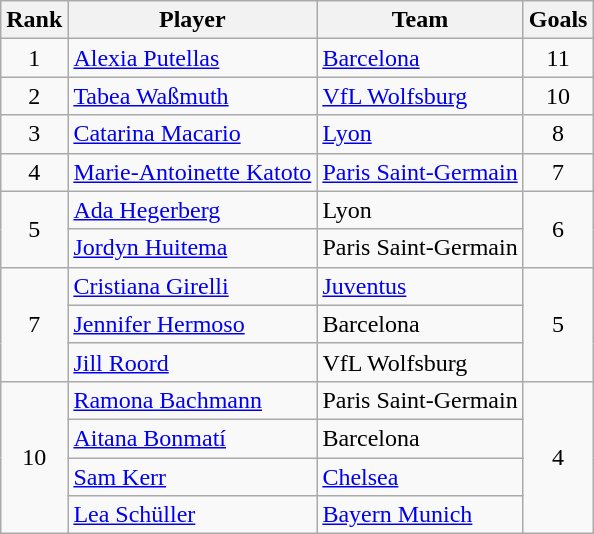<table class="wikitable sortable" style="text-align:center">
<tr>
<th>Rank</th>
<th>Player</th>
<th>Team</th>
<th>Goals</th>
</tr>
<tr>
<td>1</td>
<td align="left"> <a href='#'>Alexia Putellas</a></td>
<td align="left"> <a href='#'>Barcelona</a></td>
<td>11</td>
</tr>
<tr>
<td>2</td>
<td align="left"> <a href='#'>Tabea Waßmuth</a></td>
<td align="left"> <a href='#'>VfL Wolfsburg</a></td>
<td>10</td>
</tr>
<tr>
<td>3</td>
<td align="left"> <a href='#'>Catarina Macario</a></td>
<td align="left"> <a href='#'>Lyon</a></td>
<td>8</td>
</tr>
<tr>
<td>4</td>
<td align="left"> <a href='#'>Marie-Antoinette Katoto</a></td>
<td align="left"> <a href='#'>Paris Saint-Germain</a></td>
<td>7</td>
</tr>
<tr>
<td rowspan="2">5</td>
<td align="left"> <a href='#'>Ada Hegerberg</a></td>
<td align="left"> Lyon</td>
<td rowspan="2">6</td>
</tr>
<tr>
<td align="left"> <a href='#'>Jordyn Huitema</a></td>
<td align="left"> Paris Saint-Germain</td>
</tr>
<tr>
<td rowspan="3">7</td>
<td align="left"> <a href='#'>Cristiana Girelli</a></td>
<td align="left"> <a href='#'>Juventus</a></td>
<td rowspan="3">5</td>
</tr>
<tr>
<td align="left"> <a href='#'>Jennifer Hermoso</a></td>
<td align="left"> Barcelona</td>
</tr>
<tr>
<td align="left"> <a href='#'>Jill Roord</a></td>
<td align="left"> VfL Wolfsburg</td>
</tr>
<tr>
<td rowspan="4">10</td>
<td align="left"> <a href='#'>Ramona Bachmann</a></td>
<td align="left"> Paris Saint-Germain</td>
<td rowspan="4">4</td>
</tr>
<tr>
<td align="left"> <a href='#'>Aitana Bonmatí</a></td>
<td align="left"> Barcelona</td>
</tr>
<tr>
<td align="left"> <a href='#'>Sam Kerr</a></td>
<td align="left"> <a href='#'>Chelsea</a></td>
</tr>
<tr>
<td align="left"> <a href='#'>Lea Schüller</a></td>
<td align="left"> <a href='#'>Bayern Munich</a></td>
</tr>
</table>
